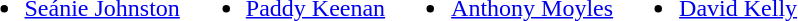<table>
<tr style="vertical-align:top">
<td><br><ul><li><a href='#'>Seánie Johnston</a></li></ul></td>
<td><br><ul><li><a href='#'>Paddy Keenan</a></li></ul></td>
<td><br><ul><li><a href='#'>Anthony Moyles</a></li></ul></td>
<td><br><ul><li><a href='#'>David Kelly</a></li></ul></td>
</tr>
</table>
